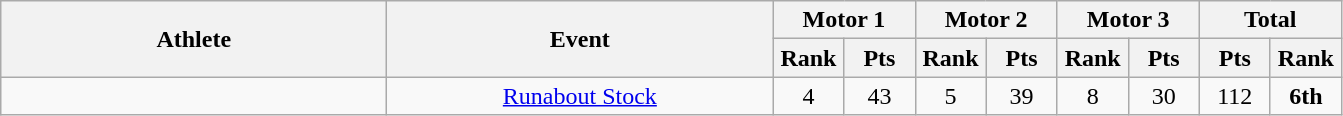<table class=wikitable style="text-align:center">
<tr>
<th width=250 rowspan=2>Athlete</th>
<th width=250 rowspan=2>Event</th>
<th colspan=2>Motor 1</th>
<th colspan=2>Motor 2</th>
<th colspan=2>Motor 3</th>
<th colspan=2>Total</th>
</tr>
<tr>
<th width=40>Rank</th>
<th width=40>Pts</th>
<th width=40>Rank</th>
<th width=40>Pts</th>
<th width=40>Rank</th>
<th width=40>Pts</th>
<th width=40>Pts</th>
<th width=40>Rank</th>
</tr>
<tr>
<td align=left></td>
<td><a href='#'>Runabout Stock</a></td>
<td align=center>4</td>
<td align=center>43</td>
<td align=center>5</td>
<td align=center>39</td>
<td align=center>8</td>
<td align=center>30</td>
<td align=center>112</td>
<td align=center><strong>6th</strong></td>
</tr>
</table>
